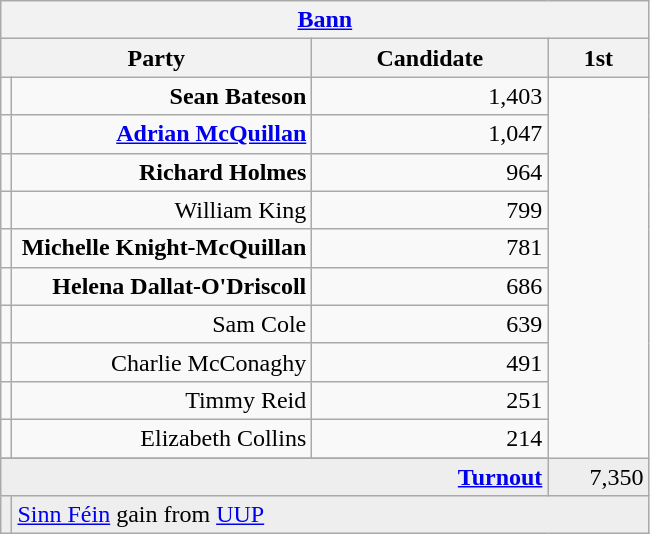<table class="wikitable">
<tr>
<th colspan="4" align="center"><a href='#'>Bann</a></th>
</tr>
<tr>
<th colspan="2" align="center" width=200>Party</th>
<th width=150>Candidate</th>
<th width=60>1st </th>
</tr>
<tr>
<td></td>
<td align="right"><strong>Sean Bateson</strong></td>
<td align="right">1,403</td>
</tr>
<tr>
<td></td>
<td align="right"><strong><a href='#'>Adrian McQuillan</a></strong></td>
<td align="right">1,047</td>
</tr>
<tr>
<td></td>
<td align="right"><strong>Richard Holmes</strong></td>
<td align="right">964</td>
</tr>
<tr>
<td></td>
<td align="right">William King</td>
<td align="right">799</td>
</tr>
<tr>
<td></td>
<td align="right"><strong>Michelle Knight-McQuillan</strong></td>
<td align="right">781</td>
</tr>
<tr>
<td></td>
<td align="right"><strong>Helena Dallat-O'Driscoll</strong></td>
<td align="right">686</td>
</tr>
<tr>
<td></td>
<td align="right">Sam Cole</td>
<td align="right">639</td>
</tr>
<tr>
<td></td>
<td align="right">Charlie McConaghy</td>
<td align="right">491</td>
</tr>
<tr>
<td></td>
<td align="right">Timmy Reid</td>
<td align="right">251</td>
</tr>
<tr>
<td></td>
<td align="right">Elizabeth Collins</td>
<td align="right">214</td>
</tr>
<tr>
</tr>
<tr bgcolor="EEEEEE">
<td colspan=3 align="right"><strong><a href='#'>Turnout</a></strong></td>
<td align="right">7,350</td>
</tr>
<tr bgcolor="EEEEEE">
<td bgcolor=></td>
<td colspan=4 bgcolor="EEEEEE"><a href='#'>Sinn Féin</a> gain from <a href='#'>UUP</a></td>
</tr>
</table>
